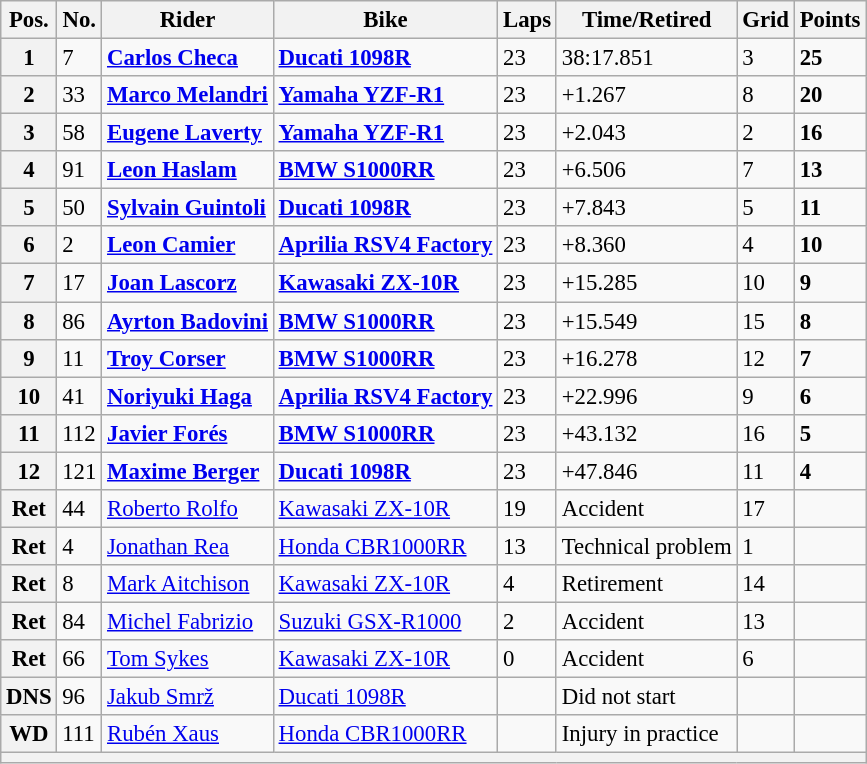<table class="wikitable" style="font-size: 95%;">
<tr>
<th>Pos.</th>
<th>No.</th>
<th>Rider</th>
<th>Bike</th>
<th>Laps</th>
<th>Time/Retired</th>
<th>Grid</th>
<th>Points</th>
</tr>
<tr>
<th>1</th>
<td>7</td>
<td> <strong><a href='#'>Carlos Checa</a></strong></td>
<td><strong><a href='#'>Ducati 1098R</a></strong></td>
<td>23</td>
<td>38:17.851</td>
<td>3</td>
<td><strong>25</strong></td>
</tr>
<tr>
<th>2</th>
<td>33</td>
<td> <strong><a href='#'>Marco Melandri</a></strong></td>
<td><strong><a href='#'>Yamaha YZF-R1</a></strong></td>
<td>23</td>
<td>+1.267</td>
<td>8</td>
<td><strong>20</strong></td>
</tr>
<tr>
<th>3</th>
<td>58</td>
<td> <strong><a href='#'>Eugene Laverty</a></strong></td>
<td><strong><a href='#'>Yamaha YZF-R1</a></strong></td>
<td>23</td>
<td>+2.043</td>
<td>2</td>
<td><strong>16</strong></td>
</tr>
<tr>
<th>4</th>
<td>91</td>
<td> <strong><a href='#'>Leon Haslam</a></strong></td>
<td><strong><a href='#'>BMW S1000RR</a></strong></td>
<td>23</td>
<td>+6.506</td>
<td>7</td>
<td><strong>13</strong></td>
</tr>
<tr>
<th>5</th>
<td>50</td>
<td> <strong><a href='#'>Sylvain Guintoli</a></strong></td>
<td><strong><a href='#'>Ducati 1098R</a></strong></td>
<td>23</td>
<td>+7.843</td>
<td>5</td>
<td><strong>11</strong></td>
</tr>
<tr>
<th>6</th>
<td>2</td>
<td> <strong><a href='#'>Leon Camier</a></strong></td>
<td><strong><a href='#'>Aprilia RSV4 Factory</a></strong></td>
<td>23</td>
<td>+8.360</td>
<td>4</td>
<td><strong>10</strong></td>
</tr>
<tr>
<th>7</th>
<td>17</td>
<td> <strong><a href='#'>Joan Lascorz</a></strong></td>
<td><strong><a href='#'>Kawasaki ZX-10R</a></strong></td>
<td>23</td>
<td>+15.285</td>
<td>10</td>
<td><strong>9</strong></td>
</tr>
<tr>
<th>8</th>
<td>86</td>
<td> <strong><a href='#'>Ayrton Badovini</a></strong></td>
<td><strong><a href='#'>BMW S1000RR</a></strong></td>
<td>23</td>
<td>+15.549</td>
<td>15</td>
<td><strong>8</strong></td>
</tr>
<tr>
<th>9</th>
<td>11</td>
<td> <strong><a href='#'>Troy Corser</a></strong></td>
<td><strong><a href='#'>BMW S1000RR</a></strong></td>
<td>23</td>
<td>+16.278</td>
<td>12</td>
<td><strong>7</strong></td>
</tr>
<tr>
<th>10</th>
<td>41</td>
<td> <strong><a href='#'>Noriyuki Haga</a></strong></td>
<td><strong><a href='#'>Aprilia RSV4 Factory</a></strong></td>
<td>23</td>
<td>+22.996</td>
<td>9</td>
<td><strong>6</strong></td>
</tr>
<tr>
<th>11</th>
<td>112</td>
<td> <strong><a href='#'>Javier Forés</a></strong></td>
<td><strong><a href='#'>BMW S1000RR</a></strong></td>
<td>23</td>
<td>+43.132</td>
<td>16</td>
<td><strong>5</strong></td>
</tr>
<tr>
<th>12</th>
<td>121</td>
<td> <strong><a href='#'>Maxime Berger</a></strong></td>
<td><strong><a href='#'>Ducati 1098R</a></strong></td>
<td>23</td>
<td>+47.846</td>
<td>11</td>
<td><strong>4</strong></td>
</tr>
<tr>
<th>Ret</th>
<td>44</td>
<td> <a href='#'>Roberto Rolfo</a></td>
<td><a href='#'>Kawasaki ZX-10R</a></td>
<td>19</td>
<td>Accident</td>
<td>17</td>
<td></td>
</tr>
<tr>
<th>Ret</th>
<td>4</td>
<td> <a href='#'>Jonathan Rea</a></td>
<td><a href='#'>Honda CBR1000RR</a></td>
<td>13</td>
<td>Technical problem</td>
<td>1</td>
<td></td>
</tr>
<tr>
<th>Ret</th>
<td>8</td>
<td> <a href='#'>Mark Aitchison</a></td>
<td><a href='#'>Kawasaki ZX-10R</a></td>
<td>4</td>
<td>Retirement</td>
<td>14</td>
<td></td>
</tr>
<tr>
<th>Ret</th>
<td>84</td>
<td> <a href='#'>Michel Fabrizio</a></td>
<td><a href='#'>Suzuki GSX-R1000</a></td>
<td>2</td>
<td>Accident</td>
<td>13</td>
<td></td>
</tr>
<tr>
<th>Ret</th>
<td>66</td>
<td> <a href='#'>Tom Sykes</a></td>
<td><a href='#'>Kawasaki ZX-10R</a></td>
<td>0</td>
<td>Accident</td>
<td>6</td>
<td></td>
</tr>
<tr>
<th>DNS</th>
<td>96</td>
<td> <a href='#'>Jakub Smrž</a></td>
<td><a href='#'>Ducati 1098R</a></td>
<td></td>
<td>Did not start</td>
<td></td>
<td></td>
</tr>
<tr>
<th>WD</th>
<td>111</td>
<td> <a href='#'>Rubén Xaus</a></td>
<td><a href='#'>Honda CBR1000RR</a></td>
<td></td>
<td>Injury in practice</td>
<td></td>
<td></td>
</tr>
<tr>
<th colspan=8></th>
</tr>
</table>
